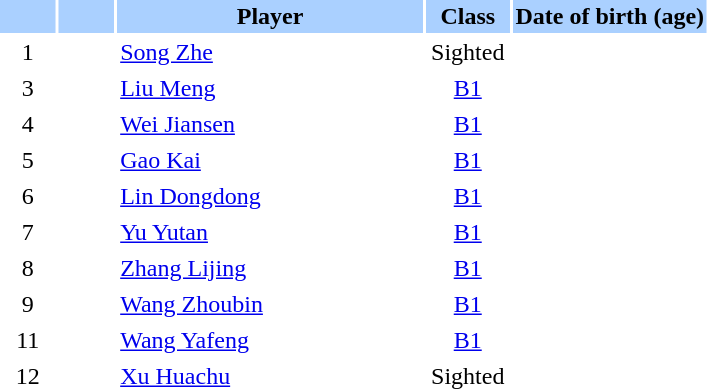<table class="sortable" border="0" cellspacing="2" cellpadding="2">
<tr style="background-color:#AAD0FF">
<th width=8%></th>
<th width=8%></th>
<th width=44%>Player</th>
<th width=12%>Class</th>
<th width=28%>Date of birth (age)</th>
</tr>
<tr>
<td style="text-align: center;">1</td>
<td style="text-align: center;"></td>
<td><a href='#'>Song Zhe</a></td>
<td style="text-align: center;">Sighted</td>
<td></td>
</tr>
<tr>
<td style="text-align: center;">3</td>
<td style="text-align: center;"></td>
<td><a href='#'>Liu Meng</a></td>
<td style="text-align: center;"><a href='#'>B1</a></td>
<td></td>
</tr>
<tr>
<td style="text-align: center;">4</td>
<td style="text-align: center;"></td>
<td><a href='#'>Wei Jiansen</a></td>
<td style="text-align: center;"><a href='#'>B1</a></td>
<td></td>
</tr>
<tr>
<td style="text-align: center;">5</td>
<td style="text-align: center;"></td>
<td><a href='#'>Gao Kai</a></td>
<td style="text-align: center;"><a href='#'>B1</a></td>
<td></td>
</tr>
<tr>
<td style="text-align: center;">6</td>
<td style="text-align: center;"></td>
<td><a href='#'>Lin Dongdong</a></td>
<td style="text-align: center;"><a href='#'>B1</a></td>
<td></td>
</tr>
<tr>
<td style="text-align: center;">7</td>
<td style="text-align: center;"></td>
<td><a href='#'>Yu Yutan</a></td>
<td style="text-align: center;"><a href='#'>B1</a></td>
<td></td>
</tr>
<tr>
<td style="text-align: center;">8</td>
<td style="text-align: center;"></td>
<td><a href='#'>Zhang Lijing</a></td>
<td style="text-align: center;"><a href='#'>B1</a></td>
<td></td>
</tr>
<tr>
<td style="text-align: center;">9</td>
<td style="text-align: center;"></td>
<td><a href='#'>Wang Zhoubin</a></td>
<td style="text-align: center;"><a href='#'>B1</a></td>
<td></td>
</tr>
<tr>
<td style="text-align: center;">11</td>
<td style="text-align: center;"></td>
<td><a href='#'>Wang Yafeng</a></td>
<td style="text-align: center;"><a href='#'>B1</a></td>
<td></td>
</tr>
<tr>
<td style="text-align: center;">12</td>
<td style="text-align: center;"></td>
<td><a href='#'>Xu Huachu</a></td>
<td style="text-align: center;">Sighted</td>
<td></td>
</tr>
</table>
